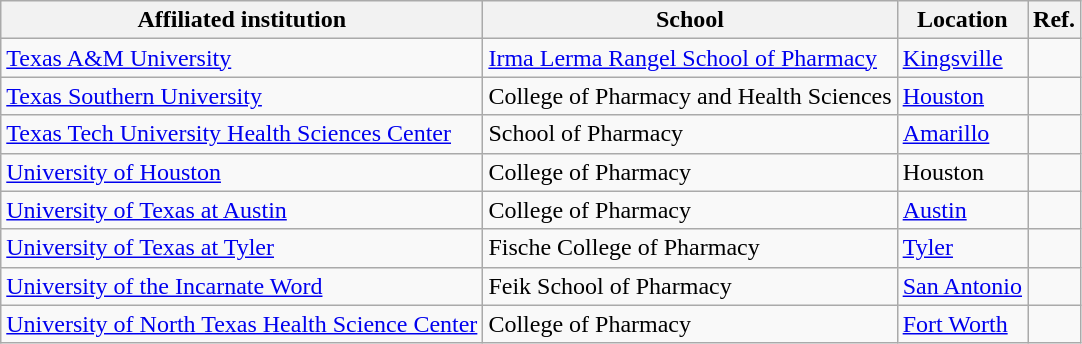<table class="wikitable sortable">
<tr>
<th>Affiliated institution</th>
<th>School</th>
<th>Location</th>
<th>Ref.</th>
</tr>
<tr>
<td><a href='#'>Texas A&M University</a></td>
<td><a href='#'>Irma Lerma Rangel School of Pharmacy</a></td>
<td><a href='#'>Kingsville</a></td>
<td></td>
</tr>
<tr>
<td><a href='#'>Texas Southern University</a></td>
<td>College of Pharmacy and Health Sciences</td>
<td><a href='#'>Houston</a></td>
<td></td>
</tr>
<tr>
<td><a href='#'>Texas Tech University Health Sciences Center</a></td>
<td>School of Pharmacy</td>
<td><a href='#'>Amarillo</a></td>
<td></td>
</tr>
<tr>
<td><a href='#'>University of Houston</a></td>
<td>College of Pharmacy</td>
<td>Houston</td>
<td></td>
</tr>
<tr>
<td><a href='#'>University of Texas at Austin</a></td>
<td>College of Pharmacy</td>
<td><a href='#'>Austin</a></td>
<td></td>
</tr>
<tr>
<td><a href='#'>University of Texas at Tyler</a></td>
<td>Fische College of Pharmacy</td>
<td><a href='#'>Tyler</a></td>
<td></td>
</tr>
<tr>
<td><a href='#'>University of the Incarnate Word</a></td>
<td>Feik School of Pharmacy</td>
<td><a href='#'>San Antonio</a></td>
<td></td>
</tr>
<tr>
<td><a href='#'>University of North Texas Health Science Center</a></td>
<td>College of Pharmacy</td>
<td><a href='#'>Fort Worth</a></td>
<td></td>
</tr>
</table>
